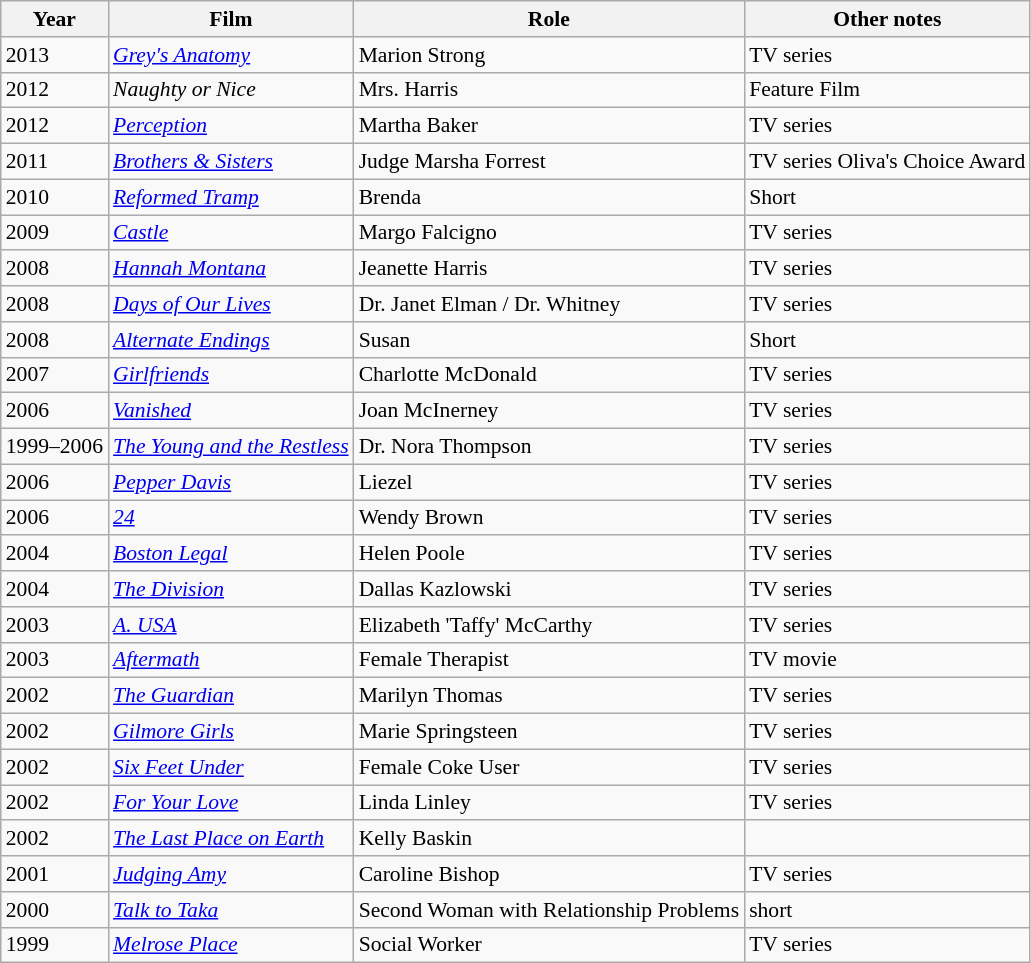<table class="wikitable" style="font-size: 90%;">
<tr>
<th>Year</th>
<th>Film</th>
<th>Role</th>
<th>Other notes</th>
</tr>
<tr>
<td>2013</td>
<td><em><a href='#'>Grey's Anatomy</a></em></td>
<td>Marion Strong</td>
<td>TV series</td>
</tr>
<tr>
<td>2012</td>
<td><em>Naughty or Nice</em></td>
<td>Mrs. Harris</td>
<td>Feature Film</td>
</tr>
<tr>
<td>2012</td>
<td><em><a href='#'>Perception</a></em></td>
<td>Martha Baker</td>
<td>TV series</td>
</tr>
<tr>
<td>2011</td>
<td><em><a href='#'>Brothers & Sisters</a></em></td>
<td>Judge Marsha Forrest</td>
<td>TV series Oliva's Choice Award</td>
</tr>
<tr>
<td>2010</td>
<td><em><a href='#'>Reformed Tramp</a></em></td>
<td>Brenda</td>
<td>Short</td>
</tr>
<tr>
<td>2009</td>
<td><em><a href='#'>Castle</a></em></td>
<td>Margo Falcigno</td>
<td>TV series</td>
</tr>
<tr>
<td>2008</td>
<td><em><a href='#'>Hannah Montana</a></em></td>
<td>Jeanette Harris</td>
<td>TV series</td>
</tr>
<tr>
<td>2008</td>
<td><em><a href='#'>Days of Our Lives</a></em></td>
<td>Dr. Janet Elman / Dr. Whitney</td>
<td>TV series</td>
</tr>
<tr>
<td>2008</td>
<td><em><a href='#'>Alternate Endings</a></em></td>
<td>Susan</td>
<td>Short</td>
</tr>
<tr>
<td>2007</td>
<td><em><a href='#'>Girlfriends</a></em></td>
<td>Charlotte McDonald</td>
<td>TV series</td>
</tr>
<tr>
<td>2006</td>
<td><em><a href='#'>Vanished</a></em></td>
<td>Joan McInerney</td>
<td>TV series</td>
</tr>
<tr>
<td>1999–2006</td>
<td><em><a href='#'>The Young and the Restless</a></em></td>
<td>Dr. Nora Thompson</td>
<td>TV series</td>
</tr>
<tr>
<td>2006</td>
<td><em><a href='#'>Pepper Davis</a></em></td>
<td>Liezel</td>
<td>TV series</td>
</tr>
<tr>
<td>2006</td>
<td><em><a href='#'>24</a></em></td>
<td>Wendy Brown</td>
<td>TV series</td>
</tr>
<tr>
<td>2004</td>
<td><em><a href='#'>Boston Legal</a></em></td>
<td>Helen Poole</td>
<td>TV series</td>
</tr>
<tr>
<td>2004</td>
<td><em><a href='#'>The Division</a></em></td>
<td>Dallas Kazlowski</td>
<td>TV series</td>
</tr>
<tr>
<td>2003</td>
<td><em><a href='#'>A. USA</a></em></td>
<td>Elizabeth 'Taffy' McCarthy</td>
<td>TV series</td>
</tr>
<tr>
<td>2003</td>
<td><em><a href='#'>Aftermath</a></em></td>
<td>Female Therapist</td>
<td>TV movie</td>
</tr>
<tr>
<td>2002</td>
<td><em><a href='#'>The Guardian</a></em></td>
<td>Marilyn Thomas</td>
<td>TV series</td>
</tr>
<tr>
<td>2002</td>
<td><em><a href='#'>Gilmore Girls</a></em></td>
<td>Marie Springsteen</td>
<td>TV series</td>
</tr>
<tr>
<td>2002</td>
<td><em><a href='#'>Six Feet Under</a></em></td>
<td>Female Coke User</td>
<td>TV series</td>
</tr>
<tr>
<td>2002</td>
<td><em><a href='#'>For Your Love</a></em></td>
<td>Linda Linley</td>
<td>TV series</td>
</tr>
<tr>
<td>2002</td>
<td><em><a href='#'>The Last Place on Earth</a></em></td>
<td>Kelly Baskin</td>
<td></td>
</tr>
<tr>
<td>2001</td>
<td><em><a href='#'>Judging Amy</a></em></td>
<td>Caroline Bishop</td>
<td>TV series</td>
</tr>
<tr>
<td>2000</td>
<td><em><a href='#'>Talk to Taka</a></em></td>
<td>Second Woman with Relationship Problems</td>
<td>short</td>
</tr>
<tr>
<td>1999</td>
<td><em><a href='#'>Melrose Place</a></em></td>
<td>Social Worker</td>
<td>TV series</td>
</tr>
</table>
